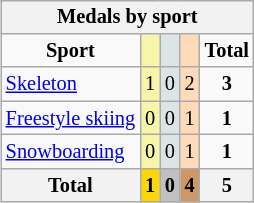<table class="wikitable" style="font-size:85%;float:right;clear:right;">
<tr style="background:#efefef;">
<th colspan=5>Medals by sport</th>
</tr>
<tr align=center>
<td><strong>Sport</strong></td>
<td bgcolor=#f7f6a8></td>
<td bgcolor=#dce5e5></td>
<td bgcolor=#ffdab9></td>
<td><strong>Total</strong></td>
</tr>
<tr align=center>
<td align="left"><a href='#'>Skeleton</a></td>
<td style="background:#F7F6A8;">1</td>
<td style="background:#DCE5E5;">0</td>
<td style="background:#FFDAB9;">2</td>
<td><strong>3</strong></td>
</tr>
<tr align=center>
<td align="left"><a href='#'>Freestyle skiing</a></td>
<td style="background:#F7F6A8;">0</td>
<td style="background:#DCE5E5;">0</td>
<td style="background:#FFDAB9;">1</td>
<td><strong>1</strong></td>
</tr>
<tr align=center>
<td align="left"><a href='#'>Snowboarding</a></td>
<td style="background:#F7F6A8;">0</td>
<td style="background:#DCE5E5;">0</td>
<td style="background:#FFDAB9;">1</td>
<td><strong>1</strong></td>
</tr>
<tr align=center>
<th>Total</th>
<th style="background:gold;">1</th>
<th style="background:silver;">0</th>
<th style="background:#c96;">4</th>
<th>5</th>
</tr>
</table>
